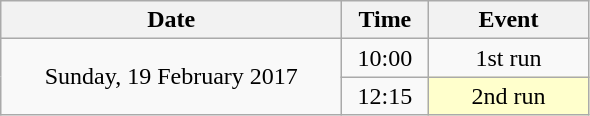<table class = "wikitable" style="text-align:center;">
<tr>
<th width=220>Date</th>
<th width=50>Time</th>
<th width=100>Event</th>
</tr>
<tr>
<td rowspan=2>Sunday, 19 February 2017</td>
<td>10:00</td>
<td>1st run</td>
</tr>
<tr>
<td>12:15</td>
<td bgcolor=ffffcc>2nd run</td>
</tr>
</table>
